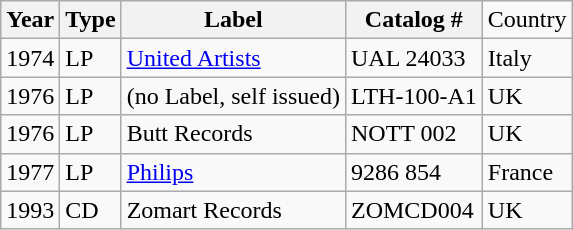<table class="wikitable">
<tr>
<th>Year</th>
<th>Type</th>
<th>Label</th>
<th>Catalog #</th>
<td>Country</td>
</tr>
<tr>
<td>1974</td>
<td>LP</td>
<td><a href='#'>United Artists</a></td>
<td>UAL 24033</td>
<td>Italy</td>
</tr>
<tr>
<td>1976</td>
<td>LP</td>
<td>(no Label, self issued)</td>
<td>LTH-100-A1</td>
<td>UK</td>
</tr>
<tr>
<td>1976</td>
<td>LP</td>
<td>Butt Records</td>
<td>NOTT 002</td>
<td>UK</td>
</tr>
<tr>
<td>1977</td>
<td>LP</td>
<td><a href='#'>Philips</a></td>
<td>9286 854</td>
<td>France</td>
</tr>
<tr>
<td>1993</td>
<td>CD</td>
<td>Zomart Records</td>
<td>ZOMCD004</td>
<td>UK</td>
</tr>
</table>
